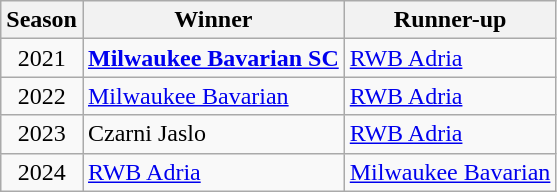<table class="wikitable">
<tr>
<th>Season</th>
<th>Winner</th>
<th>Runner-up</th>
</tr>
<tr>
<td align="center">2021</td>
<td><strong><a href='#'>Milwaukee Bavarian SC</a></strong></td>
<td><a href='#'>RWB Adria</a></td>
</tr>
<tr>
<td align="center">2022</td>
<td><a href='#'>Milwaukee Bavarian</a></td>
<td><a href='#'>RWB Adria</a></td>
</tr>
<tr>
<td align="center">2023</td>
<td>Czarni Jaslo</td>
<td><a href='#'>RWB Adria</a></td>
</tr>
<tr>
<td align="center">2024</td>
<td><a href='#'>RWB Adria</a></td>
<td><a href='#'>Milwaukee Bavarian</a></td>
</tr>
</table>
